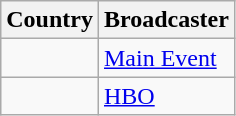<table class="wikitable">
<tr>
<th align=center>Country</th>
<th align=center>Broadcaster</th>
</tr>
<tr>
<td></td>
<td><a href='#'>Main Event</a></td>
</tr>
<tr>
<td></td>
<td><a href='#'>HBO</a></td>
</tr>
</table>
